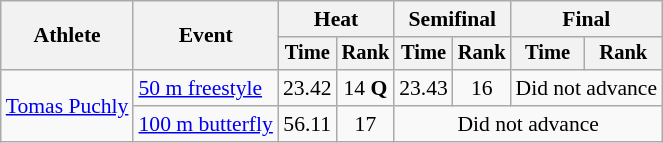<table class=wikitable style="font-size:90%">
<tr>
<th rowspan=2>Athlete</th>
<th rowspan=2>Event</th>
<th colspan="2">Heat</th>
<th colspan="2">Semifinal</th>
<th colspan="2">Final</th>
</tr>
<tr style="font-size:95%">
<th>Time</th>
<th>Rank</th>
<th>Time</th>
<th>Rank</th>
<th>Time</th>
<th>Rank</th>
</tr>
<tr align=center>
<td align=left rowspan=2><a href='#'>Tomas Puchly</a></td>
<td align=left><a href='#'>50 m freestyle</a></td>
<td>23.42</td>
<td>14 <strong>Q</strong></td>
<td>23.43</td>
<td>16</td>
<td colspan=2>Did not advance</td>
</tr>
<tr align=center>
<td align=left><a href='#'>100 m butterfly</a></td>
<td>56.11</td>
<td>17</td>
<td colspan=4>Did not advance</td>
</tr>
</table>
